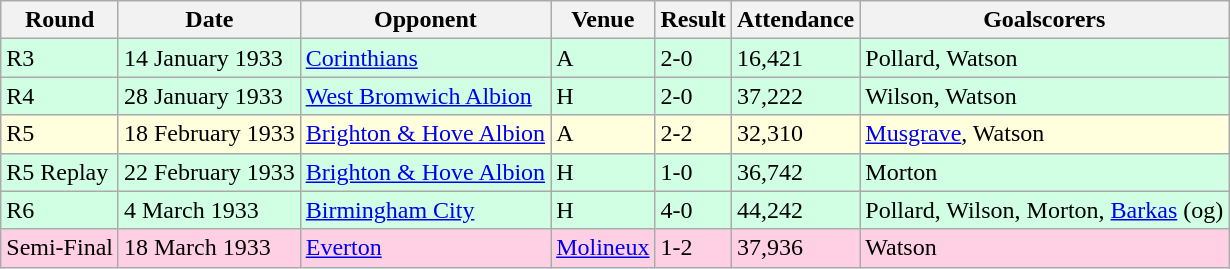<table class="wikitable">
<tr>
<th>Round</th>
<th>Date</th>
<th>Opponent</th>
<th>Venue</th>
<th>Result</th>
<th>Attendance</th>
<th>Goalscorers</th>
</tr>
<tr style="background-color: #d0ffe3;">
<td>R3</td>
<td>14 January 1933</td>
<td><a href='#'>Corinthians</a></td>
<td>A</td>
<td>2-0</td>
<td>16,421</td>
<td>Pollard, Watson</td>
</tr>
<tr style="background-color: #d0ffe3;">
<td>R4</td>
<td>28 January 1933</td>
<td><a href='#'>West Bromwich Albion</a></td>
<td>H</td>
<td>2-0</td>
<td>37,222</td>
<td>Wilson, Watson</td>
</tr>
<tr style="background-color: #ffffdd;">
<td>R5</td>
<td>18 February 1933</td>
<td><a href='#'>Brighton & Hove Albion</a></td>
<td>A</td>
<td>2-2</td>
<td>32,310</td>
<td><a href='#'>Musgrave</a>, Watson</td>
</tr>
<tr style="background-color: #d0ffe3;">
<td>R5 Replay</td>
<td>22 February 1933</td>
<td><a href='#'>Brighton & Hove Albion</a></td>
<td>H</td>
<td>1-0</td>
<td>36,742</td>
<td>Morton</td>
</tr>
<tr style="background-color: #d0ffe3;">
<td>R6</td>
<td>4 March 1933</td>
<td><a href='#'>Birmingham City</a></td>
<td>H</td>
<td>4-0</td>
<td>44,242</td>
<td>Pollard, Wilson, Morton, <a href='#'>Barkas</a> (og)</td>
</tr>
<tr style="background-color: #ffd0e3;">
<td>Semi-Final</td>
<td>18 March 1933</td>
<td><a href='#'>Everton</a></td>
<td><a href='#'>Molineux</a></td>
<td>1-2</td>
<td>37,936</td>
<td>Watson</td>
</tr>
</table>
